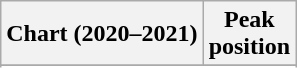<table class="wikitable sortable plainrowheaders" style="text-align:center">
<tr>
<th scope="col">Chart (2020–2021)</th>
<th scope="col">Peak<br>position</th>
</tr>
<tr>
</tr>
<tr>
</tr>
<tr>
</tr>
<tr>
</tr>
<tr>
</tr>
<tr>
</tr>
<tr>
</tr>
<tr>
</tr>
<tr>
</tr>
<tr>
</tr>
<tr>
</tr>
<tr>
</tr>
<tr>
</tr>
<tr>
</tr>
</table>
